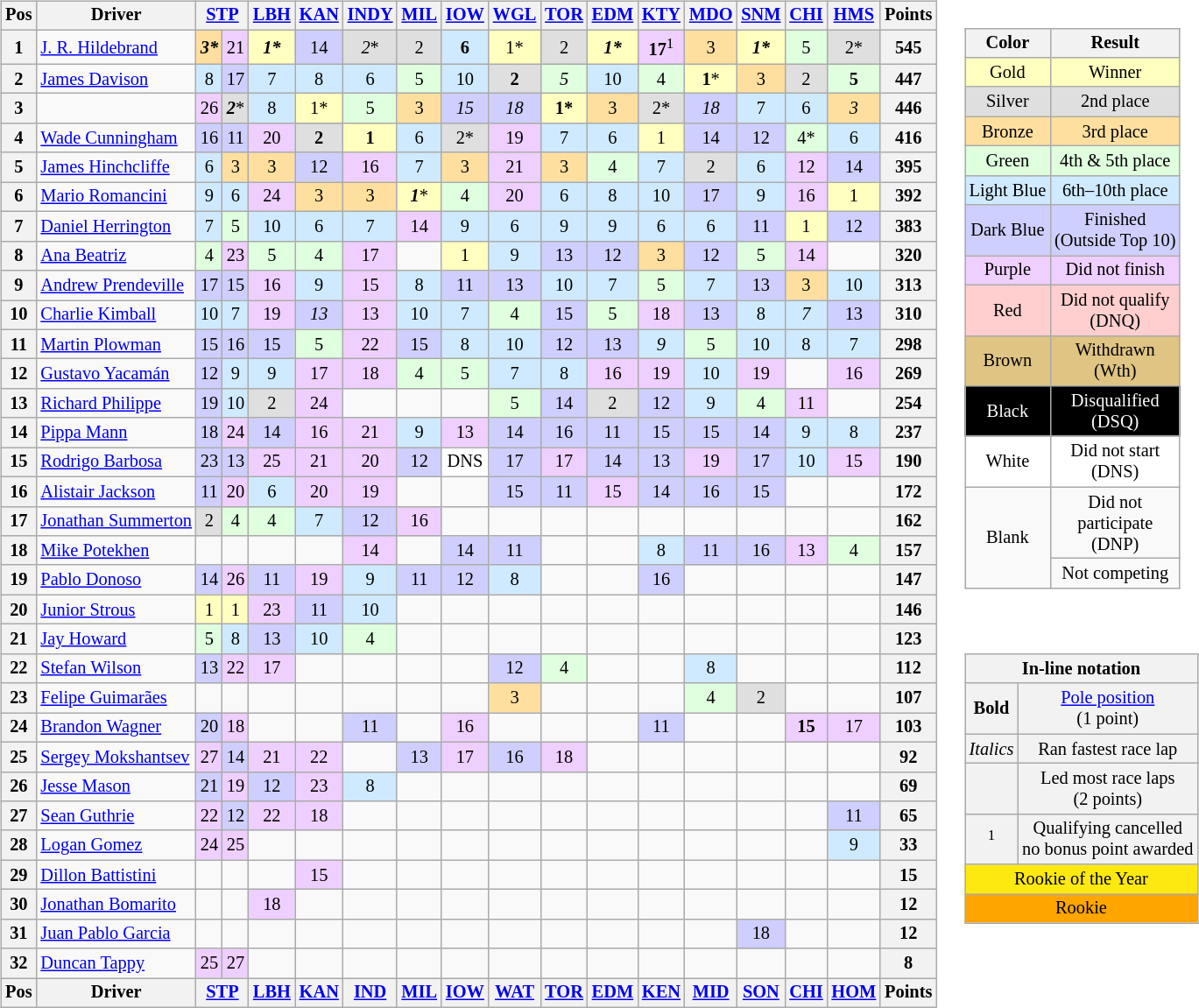<table>
<tr>
<td><br><table class="wikitable" style="font-size: 85%; text-align: center;">
<tr valign="top">
<th valign="middle">Pos</th>
<th valign="middle">Driver</th>
<th colspan=2><a href='#'>STP</a><br></th>
<th><a href='#'>LBH</a><br></th>
<th><a href='#'>KAN</a><br></th>
<th><a href='#'>INDY</a><br></th>
<th><a href='#'>MIL</a><br></th>
<th><a href='#'>IOW</a><br></th>
<th><a href='#'>WGL</a><br></th>
<th><a href='#'>TOR</a><br></th>
<th><a href='#'>EDM</a><br></th>
<th><a href='#'>KTY</a><br></th>
<th><a href='#'>MDO</a><br></th>
<th><a href='#'>SNM</a><br></th>
<th><a href='#'>CHI</a><br></th>
<th><a href='#'>HMS</a><br></th>
<th valign="middle">Points</th>
</tr>
<tr>
<th>1</th>
<td align="left"> <a href='#'>J. R. Hildebrand</a></td>
<td style="background:#FFDF9F;"><strong><em>3*</em></strong></td>
<td style="background:#EFCFFF;">21</td>
<td style="background:#FFFFBF;"><strong><em>1*</em></strong></td>
<td style="background:#CFCFFF;">14</td>
<td style="background:#DFDFDF;"><em>2</em>*</td>
<td style="background:#DFDFDF;">2</td>
<td style="background:#CFEAFF;"><strong>6</strong></td>
<td style="background:#FFFFBF;">1*</td>
<td style="background:#DFDFDF;">2</td>
<td style="background:#FFFFBF;"><strong><em>1*</em></strong></td>
<td style="background:#EFCFFF;"><strong>17</strong><sup>1</sup></td>
<td style="background:#FFDF9F;">3</td>
<td style="background:#FFFFBF;"><strong><em>1*</em></strong></td>
<td style="background:#DFFFDF;">5</td>
<td style="background:#DFDFDF;">2*</td>
<th align="centre"><strong>545</strong></th>
</tr>
<tr>
<th>2</th>
<td align="left"> <a href='#'>James Davison</a></td>
<td style="background:#CFEAFF;">8</td>
<td style="background:#CFCFFF;">17</td>
<td style="background:#CFEAFF;">7</td>
<td style="background:#CFEAFF;">8</td>
<td style="background:#CFEAFF;">6</td>
<td style="background:#DFFFDF;">5</td>
<td style="background:#CFEAFF;">10</td>
<td style="background:#DFDFDF;"><strong>2</strong></td>
<td style="background:#DFFFDF;"><em>5</em></td>
<td style="background:#CFEAFF;">10</td>
<td style="background:#DFFFDF;">4</td>
<td style="background:#FFFFBF;"><strong>1</strong>*</td>
<td style="background:#FFDF9F;">3</td>
<td style="background:#DFDFDF;">2</td>
<td style="background:#DFFFDF;"><strong>5</strong></td>
<th align="centre"><strong>447</strong></th>
</tr>
<tr>
<th>3</th>
<td align="left"></td>
<td style="background:#EFCFFF;">26</td>
<td style="background:#DFDFDF;"><strong><em>2</em></strong>*</td>
<td style="background:#CFEAFF;">8</td>
<td style="background:#FFFFBF;">1*</td>
<td style="background:#DFFFDF;">5</td>
<td style="background:#FFDF9F;">3</td>
<td style="background:#CFCFFF;"><em>15</em></td>
<td style="background:#CFCFFF;"><em>18</em></td>
<td style="background:#FFFFBF;"><strong>1*</strong></td>
<td style="background:#FFDF9F;">3</td>
<td style="background:#DFDFDF;">2*</td>
<td style="background:#CFCFFF;"><em>18</em></td>
<td style="background:#CFEAFF;">7</td>
<td style="background:#CFEAFF;">6</td>
<td style="background:#FFDF9F;"><em>3</em></td>
<th align="centre"><strong>446</strong></th>
</tr>
<tr>
<th>4</th>
<td align="left"> <a href='#'>Wade Cunningham</a></td>
<td style="background:#CFCFFF;">16</td>
<td style="background:#CFCFFF;">11</td>
<td style="background:#EFCFFF;">20</td>
<td style="background:#DFDFDF;"><strong>2</strong></td>
<td style="background:#FFFFBF;"><strong>1</strong></td>
<td style="background:#CFEAFF;">6</td>
<td style="background:#DFDFDF;">2*</td>
<td style="background:#EFCFFF;">19</td>
<td style="background:#CFEAFF;">7</td>
<td style="background:#CFEAFF;">6</td>
<td style="background:#FFFFBF;">1</td>
<td style="background:#CFCFFF;">14</td>
<td style="background:#CFCFFF;">12</td>
<td style="background:#DFFFDF;">4*</td>
<td style="background:#CFEAFF;">6</td>
<th align="centre"><strong>416</strong></th>
</tr>
<tr>
<th>5</th>
<td align="left"> <a href='#'>James Hinchcliffe</a> </td>
<td style="background:#CFEAFF;">6</td>
<td style="background:#FFDF9F;">3</td>
<td style="background:#FFDF9F;">3</td>
<td style="background:#CFCFFF;">12</td>
<td style="background:#EFCFFF;">16</td>
<td style="background:#CFEAFF;">7</td>
<td style="background:#FFDF9F;">3</td>
<td style="background:#EFCFFF;">21</td>
<td style="background:#FFDF9F;">3</td>
<td style="background:#DFFFDF;">4</td>
<td style="background:#CFEAFF;">7</td>
<td style="background:#DFDFDF;">2</td>
<td style="background:#CFEAFF;">6</td>
<td style="background:#EFCFFF;">12</td>
<td style="background:#CFCFFF;">14</td>
<th align="centre"><strong>395</strong></th>
</tr>
<tr>
<th>6</th>
<td align="left"> <a href='#'>Mario Romancini</a> </td>
<td style="background:#CFEAFF;">9</td>
<td style="background:#CFEAFF;">6</td>
<td style="background:#EFCFFF;">24</td>
<td style="background:#FFDF9F;">3</td>
<td style="background:#FFDF9F;">3</td>
<td style="background:#FFFFBF;"><strong><em>1</em></strong>*</td>
<td style="background:#DFFFDF;">4</td>
<td style="background:#EFCFFF;">20</td>
<td style="background:#CFEAFF;">6</td>
<td style="background:#CFEAFF;">8</td>
<td style="background:#CFEAFF;">10</td>
<td style="background:#CFCFFF;">17</td>
<td style="background:#CFEAFF;">9</td>
<td style="background:#EFCFFF;">16</td>
<td style="background:#FFFFBF;">1</td>
<th align="centre"><strong>392</strong></th>
</tr>
<tr>
<th>7</th>
<td align="left"> <a href='#'>Daniel Herrington</a> </td>
<td style="background:#CFEAFF;">7</td>
<td style="background:#DFFFDF;">5</td>
<td style="background:#CFEAFF;">10</td>
<td style="background:#CFEAFF;">6</td>
<td style="background:#CFEAFF;">7</td>
<td style="background:#EFCFFF;">14</td>
<td style="background:#CFEAFF;">9</td>
<td style="background:#CFEAFF;">6</td>
<td style="background:#CFEAFF;">9</td>
<td style="background:#CFEAFF;">9</td>
<td style="background:#CFEAFF;">6</td>
<td style="background:#CFEAFF;">6</td>
<td style="background:#CFCFFF;">11</td>
<td style="background:#FFFFBF;">1</td>
<td style="background:#CFCFFF;">12</td>
<th align="centre"><strong>383</strong></th>
</tr>
<tr>
<th>8</th>
<td align="left"> <a href='#'>Ana Beatriz</a></td>
<td style="background:#DFFFDF;">4</td>
<td style="background:#EFCFFF;">23</td>
<td style="background:#DFFFDF;">5</td>
<td style="background:#DFFFDF;">4</td>
<td style="background:#EFCFFF;">17</td>
<td></td>
<td style="background:#FFFFBF;">1</td>
<td style="background:#CFEAFF;">9</td>
<td style="background:#CFCFFF;">13</td>
<td style="background:#CFCFFF;">12</td>
<td style="background:#FFDF9F;">3</td>
<td style="background:#CFCFFF;">12</td>
<td style="background:#DFFFDF;">5</td>
<td style="background:#EFCFFF;">14</td>
<td></td>
<th align="centre"><strong>320</strong></th>
</tr>
<tr>
<th>9</th>
<td align="left"> <a href='#'>Andrew Prendeville</a></td>
<td style="background:#CFCFFF;">17</td>
<td style="background:#CFCFFF;">15</td>
<td style="background:#EFCFFF;">16</td>
<td style="background:#CFEAFF;">9</td>
<td style="background:#EFCFFF;">15</td>
<td style="background:#CFEAFF;">8</td>
<td style="background:#CFCFFF;">11</td>
<td style="background:#CFCFFF;">13</td>
<td style="background:#CFEAFF;">10</td>
<td style="background:#CFEAFF;">7</td>
<td style="background:#DFFFDF;">5</td>
<td style="background:#CFEAFF;">7</td>
<td style="background:#CFCFFF;">13</td>
<td style="background:#FFDF9F;">3</td>
<td style="background:#CFEAFF;">10</td>
<th align="centre"><strong>313</strong></th>
</tr>
<tr>
<th>10</th>
<td align="left"> <a href='#'>Charlie Kimball</a> </td>
<td style="background:#CFEAFF;">10</td>
<td style="background:#CFEAFF;">7</td>
<td style="background:#EFCFFF;">19</td>
<td style="background:#CFCFFF;"><em>13</em></td>
<td style="background:#EFCFFF;">13</td>
<td style="background:#CFEAFF;">10</td>
<td style="background:#CFEAFF;">7</td>
<td style="background:#DFFFDF;">4</td>
<td style="background:#CFCFFF;">15</td>
<td style="background:#DFFFDF;">5</td>
<td style="background:#EFCFFF;">18</td>
<td style="background:#CFCFFF;">13</td>
<td style="background:#CFEAFF;">8</td>
<td style="background:#CFEAFF;"><em>7</em></td>
<td style="background:#CFCFFF;">13</td>
<th align="centre"><strong>310</strong></th>
</tr>
<tr>
<th>11</th>
<td align="left"> <a href='#'>Martin Plowman</a> </td>
<td style="background:#CFCFFF;">15</td>
<td style="background:#CFCFFF;">16</td>
<td style="background:#CFCFFF;">15</td>
<td style="background:#DFFFDF;">5</td>
<td style="background:#EFCFFF;">22</td>
<td style="background:#CFCFFF;">15</td>
<td style="background:#CFEAFF;">8</td>
<td style="background:#CFEAFF;">10</td>
<td style="background:#CFCFFF;">12</td>
<td style="background:#CFCFFF;">13</td>
<td style="background:#CFEAFF;"><em>9</em></td>
<td style="background:#DFFFDF;">5</td>
<td style="background:#CFEAFF;">10</td>
<td style="background:#CFEAFF;">8</td>
<td style="background:#CFEAFF;">7</td>
<th align="centre"><strong>298</strong></th>
</tr>
<tr>
<th>12</th>
<td align="left"> <a href='#'>Gustavo Yacamán</a> </td>
<td style="background:#CFCFFF;">12</td>
<td style="background:#CFEAFF;">9</td>
<td style="background:#CFEAFF;">9</td>
<td style="background:#EFCFFF;">17</td>
<td style="background:#EFCFFF;">18</td>
<td style="background:#DFFFDF;">4</td>
<td style="background:#DFFFDF;">5</td>
<td style="background:#CFEAFF;">7</td>
<td style="background:#CFEAFF;">8</td>
<td style="background:#EFCFFF;">16</td>
<td style="background:#EFCFFF;">19</td>
<td style="background:#CFEAFF;">10</td>
<td style="background:#EFCFFF;">19</td>
<td></td>
<td style="background:#EFCFFF;">16</td>
<th align="centre"><strong>269</strong></th>
</tr>
<tr>
<th>13</th>
<td align="left"> <a href='#'>Richard Philippe</a> </td>
<td style="background:#CFCFFF;">19</td>
<td style="background:#CFEAFF;">10</td>
<td style="background:#DFDFDF;">2</td>
<td style="background:#EFCFFF;">24</td>
<td></td>
<td></td>
<td></td>
<td style="background:#DFFFDF;">5</td>
<td style="background:#CFCFFF;">14</td>
<td style="background:#DFDFDF;">2</td>
<td style="background:#CFCFFF;">12</td>
<td style="background:#CFEAFF;">9</td>
<td style="background:#DFFFDF;">4</td>
<td style="background:#EFCFFF;">11</td>
<td></td>
<th align="centre"><strong>254</strong></th>
</tr>
<tr>
<th>14</th>
<td align="left"> <a href='#'>Pippa Mann</a> </td>
<td style="background:#CFCFFF;">18</td>
<td style="background:#EFCFFF;">24</td>
<td style="background:#CFCFFF;">14</td>
<td style="background:#EFCFFF;">16</td>
<td style="background:#EFCFFF;">21</td>
<td style="background:#CFEAFF;">9</td>
<td style="background:#EFCFFF;">13</td>
<td style="background:#CFCFFF;">14</td>
<td style="background:#CFCFFF;">16</td>
<td style="background:#CFCFFF;">11</td>
<td style="background:#CFCFFF;">15</td>
<td style="background:#CFCFFF;">15</td>
<td style="background:#CFCFFF;">14</td>
<td style="background:#CFEAFF;">9</td>
<td style="background:#CFEAFF;">8</td>
<th align="centre"><strong>237</strong></th>
</tr>
<tr>
<th>15</th>
<td align="left"> <a href='#'>Rodrigo Barbosa</a> </td>
<td style="background:#CFCFFF;">23</td>
<td style="background:#CFCFFF;">13</td>
<td style="background:#EFCFFF;">25</td>
<td style="background:#EFCFFF;">21</td>
<td style="background:#EFCFFF;">20</td>
<td style="background:#CFCFFF;">12</td>
<td style="background:#FFFFFF;">DNS</td>
<td style="background:#CFCFFF;">17</td>
<td style="background:#EFCFFF;">17</td>
<td style="background:#CFCFFF;">14</td>
<td style="background:#CFCFFF;">13</td>
<td style="background:#EFCFFF;">19</td>
<td style="background:#CFCFFF;">17</td>
<td style="background:#CFEAFF;">10</td>
<td style="background:#EFCFFF;">15</td>
<th align="centre"><strong>190</strong></th>
</tr>
<tr>
<th>16</th>
<td align="left"> <a href='#'>Alistair Jackson</a> </td>
<td style="background:#CFCFFF;">11</td>
<td style="background:#EFCFFF;">20</td>
<td style="background:#CFEAFF;">6</td>
<td style="background:#EFCFFF;">20</td>
<td style="background:#EFCFFF;">19</td>
<td></td>
<td></td>
<td style="background:#CFCFFF;">15</td>
<td style="background:#CFCFFF;">11</td>
<td style="background:#EFCFFF;">15</td>
<td style="background:#CFCFFF;">14</td>
<td style="background:#CFCFFF;">16</td>
<td style="background:#CFCFFF;">15</td>
<td></td>
<td></td>
<th align="centre"><strong>172</strong></th>
</tr>
<tr>
<th>17</th>
<td align="left"> <a href='#'>Jonathan Summerton</a> </td>
<td style="background:#DFDFDF;">2</td>
<td style="background:#DFFFDF;">4</td>
<td style="background:#DFFFDF;">4</td>
<td style="background:#CFEAFF;">7</td>
<td style="background:#CFCFFF;">12</td>
<td style="background:#EFCFFF;">16</td>
<td></td>
<td></td>
<td></td>
<td></td>
<td></td>
<td></td>
<td></td>
<td></td>
<td></td>
<th align="centre"><strong>162</strong></th>
</tr>
<tr>
<th>18</th>
<td align="left"> <a href='#'>Mike Potekhen</a></td>
<td></td>
<td></td>
<td></td>
<td></td>
<td style="background:#EFCFFF;">14</td>
<td></td>
<td style="background:#CFCFFF;">14</td>
<td style="background:#CFCFFF;">11</td>
<td></td>
<td></td>
<td style="background:#CFEAFF;">8</td>
<td style="background:#CFCFFF;">11</td>
<td style="background:#CFCFFF;">16</td>
<td style="background:#EFCFFF;">13</td>
<td style="background:#DFFFDF;">4</td>
<th align="centre"><strong>157</strong></th>
</tr>
<tr>
<th>19</th>
<td align="left"> <a href='#'>Pablo Donoso</a></td>
<td style="background:#CFCFFF;">14</td>
<td style="background:#EFCFFF;">26</td>
<td style="background:#CFCFFF;">11</td>
<td style="background:#EFCFFF;">19</td>
<td style="background:#CFEAFF;">9</td>
<td style="background:#CFCFFF;">11</td>
<td style="background:#CFCFFF;">12</td>
<td style="background:#CFEAFF;">8</td>
<td></td>
<td></td>
<td style="background:#CFCFFF;">16</td>
<td></td>
<td></td>
<td></td>
<td></td>
<th align="centre"><strong>147</strong></th>
</tr>
<tr>
<th>20</th>
<td align="left"> <a href='#'>Junior Strous</a> </td>
<td style="background:#FFFFBF;">1</td>
<td style="background:#FFFFBF;">1</td>
<td style="background:#EFCFFF;">23</td>
<td style="background:#CFCFFF;">11</td>
<td style="background:#CFEAFF;">10</td>
<td></td>
<td></td>
<td></td>
<td></td>
<td></td>
<td></td>
<td></td>
<td></td>
<td></td>
<td></td>
<th align="centre"><strong>146</strong></th>
</tr>
<tr>
<th>21</th>
<td align="left"> <a href='#'>Jay Howard</a></td>
<td style="background:#DFFFDF;">5</td>
<td style="background:#CFEAFF;">8</td>
<td style="background:#CFCFFF;">13</td>
<td style="background:#CFEAFF;">10</td>
<td style="background:#DFFFDF;">4</td>
<td></td>
<td></td>
<td></td>
<td></td>
<td></td>
<td></td>
<td></td>
<td></td>
<td></td>
<td></td>
<th align="centre"><strong>123</strong></th>
</tr>
<tr>
<th>22</th>
<td align="left"> <a href='#'>Stefan Wilson</a> </td>
<td style="background:#CFCFFF;">13</td>
<td style="background:#EFCFFF;">22</td>
<td style="background:#EFCFFF;">17</td>
<td></td>
<td></td>
<td></td>
<td></td>
<td style="background:#CFCFFF;">12</td>
<td style="background:#DFFFDF;">4</td>
<td></td>
<td></td>
<td style="background:#CFEAFF;">8</td>
<td></td>
<td></td>
<td></td>
<th align="centre"><strong>112</strong></th>
</tr>
<tr>
<th>23</th>
<td align="left"> <a href='#'>Felipe Guimarães</a> </td>
<td></td>
<td></td>
<td></td>
<td></td>
<td></td>
<td></td>
<td></td>
<td style="background:#FFDF9F;">3</td>
<td></td>
<td></td>
<td></td>
<td style="background:#DFFFDF;">4</td>
<td style="background:#DFDFDF;">2</td>
<td></td>
<td></td>
<th align="centre"><strong>107</strong></th>
</tr>
<tr>
<th>24</th>
<td align="left"> <a href='#'>Brandon Wagner</a> </td>
<td style="background:#CFCFFF;">20</td>
<td style="background:#EFCFFF;">18</td>
<td></td>
<td></td>
<td style="background:#CFCFFF;">11</td>
<td></td>
<td style="background:#EFCFFF;">16</td>
<td></td>
<td></td>
<td></td>
<td style="background:#CFCFFF;">11</td>
<td></td>
<td></td>
<td style="background:#EFCFFF;"><strong>15</strong></td>
<td style="background:#EFCFFF;">17</td>
<th align="centre"><strong>103</strong></th>
</tr>
<tr>
<th>25</th>
<td align="left"> <a href='#'>Sergey Mokshantsev</a> </td>
<td style="background:#EFCFFF;">27</td>
<td style="background:#CFCFFF;">14</td>
<td style="background:#EFCFFF;">21</td>
<td style="background:#EFCFFF;">22</td>
<td></td>
<td style="background:#CFCFFF;">13</td>
<td style="background:#EFCFFF;">17</td>
<td style="background:#CFCFFF;">16</td>
<td style="background:#EFCFFF;">18</td>
<td></td>
<td></td>
<td></td>
<td></td>
<td></td>
<td></td>
<th align="centre"><strong>92</strong></th>
</tr>
<tr>
<th>26</th>
<td align="left"> <a href='#'>Jesse Mason</a></td>
<td style="background:#CFCFFF;">21</td>
<td style="background:#EFCFFF;">19</td>
<td style="background:#CFCFFF;">12</td>
<td style="background:#EFCFFF;">23</td>
<td style="background:#CFEAFF;">8</td>
<td></td>
<td></td>
<td></td>
<td></td>
<td></td>
<td></td>
<td></td>
<td></td>
<td></td>
<td></td>
<th align="centre"><strong>69</strong></th>
</tr>
<tr>
<th>27</th>
<td align="left"> <a href='#'>Sean Guthrie</a></td>
<td style="background:#EFCFFF;">22</td>
<td style="background:#CFCFFF;">12</td>
<td style="background:#EFCFFF;">22</td>
<td style="background:#EFCFFF;">18</td>
<td></td>
<td></td>
<td></td>
<td></td>
<td></td>
<td></td>
<td></td>
<td></td>
<td></td>
<td></td>
<td style="background:#CFCFFF;">11</td>
<th align="centre"><strong>65</strong></th>
</tr>
<tr>
<th>28</th>
<td align="left"> <a href='#'>Logan Gomez</a></td>
<td style="background:#EFCFFF;">24</td>
<td style="background:#EFCFFF;">25</td>
<td></td>
<td></td>
<td></td>
<td></td>
<td></td>
<td></td>
<td></td>
<td></td>
<td></td>
<td></td>
<td></td>
<td></td>
<td style="background:#CFEAFF;">9</td>
<th align="centre"><strong>33</strong></th>
</tr>
<tr>
<th>29</th>
<td align="left"> <a href='#'>Dillon Battistini</a></td>
<td></td>
<td></td>
<td></td>
<td style="background:#EFCFFF;">15</td>
<td></td>
<td></td>
<td></td>
<td></td>
<td></td>
<td></td>
<td></td>
<td></td>
<td></td>
<td></td>
<td></td>
<th align="centre"><strong>15</strong></th>
</tr>
<tr>
<th>30</th>
<td align="left"> <a href='#'>Jonathan Bomarito</a> </td>
<td></td>
<td></td>
<td style="background:#EFCFFF;">18</td>
<td></td>
<td></td>
<td></td>
<td></td>
<td></td>
<td></td>
<td></td>
<td></td>
<td></td>
<td></td>
<td></td>
<td></td>
<th align="centre"><strong>12</strong></th>
</tr>
<tr>
<th>31</th>
<td align="left"> <a href='#'>Juan Pablo Garcia</a> </td>
<td></td>
<td></td>
<td></td>
<td></td>
<td></td>
<td></td>
<td></td>
<td></td>
<td></td>
<td></td>
<td></td>
<td></td>
<td style="background:#CFCFFF;">18</td>
<td></td>
<td></td>
<th align="centre"><strong>12</strong></th>
</tr>
<tr>
<th>32</th>
<td align="left"> <a href='#'>Duncan Tappy</a> </td>
<td style="background:#EFCFFF;">25</td>
<td style="background:#EFCFFF;">27</td>
<td></td>
<td></td>
<td></td>
<td></td>
<td></td>
<td></td>
<td></td>
<td></td>
<td></td>
<td></td>
<td></td>
<td></td>
<td></td>
<th align="centre"><strong>8</strong></th>
</tr>
<tr valign="top">
<th valign="middle">Pos</th>
<th valign="middle">Driver</th>
<th colspan=2><a href='#'>STP</a><br></th>
<th><a href='#'>LBH</a><br></th>
<th><a href='#'>KAN</a><br></th>
<th><a href='#'>IND</a><br></th>
<th><a href='#'>MIL</a><br></th>
<th><a href='#'>IOW</a><br></th>
<th><a href='#'>WAT</a><br></th>
<th><a href='#'>TOR</a><br></th>
<th><a href='#'>EDM</a><br></th>
<th><a href='#'>KEN</a><br></th>
<th><a href='#'>MID</a><br></th>
<th><a href='#'>SON</a><br></th>
<th><a href='#'>CHI</a><br></th>
<th><a href='#'>HOM</a><br></th>
<th valign="middle">Points</th>
</tr>
</table>
</td>
<td valign="top"><br><table>
<tr>
<td><br><table style="margin-right:0; font-size:85%; text-align:center;" class="wikitable">
<tr>
<th>Color</th>
<th>Result</th>
</tr>
<tr style="background:#FFFFBF;">
<td>Gold</td>
<td>Winner</td>
</tr>
<tr style="background:#DFDFDF;">
<td>Silver</td>
<td>2nd place</td>
</tr>
<tr style="background:#FFDF9F;">
<td>Bronze</td>
<td>3rd place</td>
</tr>
<tr style="background:#DFFFDF;">
<td>Green</td>
<td>4th & 5th place</td>
</tr>
<tr style="background:#CFEAFF;">
<td>Light Blue</td>
<td>6th–10th place</td>
</tr>
<tr style="background:#CFCFFF;">
<td>Dark Blue</td>
<td>Finished<br>(Outside Top 10)</td>
</tr>
<tr style="background:#EFCFFF;">
<td>Purple</td>
<td>Did not finish</td>
</tr>
<tr style="background:#FFCFCF;">
<td>Red</td>
<td>Did not qualify<br>(DNQ)</td>
</tr>
<tr style="background:#DFC484;">
<td>Brown</td>
<td>Withdrawn<br>(Wth)</td>
</tr>
<tr style="background:#000000; color:white">
<td>Black</td>
<td>Disqualified<br>(DSQ)</td>
</tr>
<tr style="background:#FFFFFF;">
<td>White</td>
<td>Did not start<br>(DNS)</td>
</tr>
<tr>
<td rowspan=2>Blank</td>
<td>Did not<br>participate<br>(DNP)</td>
</tr>
<tr>
<td>Not competing</td>
</tr>
</table>
</td>
</tr>
<tr>
<td><br><table style="margin-right:0; font-size:85%; text-align:center;" class="wikitable">
<tr>
<td style="background:#F2F2F2;" align=center colspan=2><strong>In-line notation</strong></td>
</tr>
<tr>
<td style="background:#F2F2F2;" align=center><strong>Bold</strong></td>
<td style="background:#F2F2F2;" align=center><a href='#'>Pole position</a><br>(1 point)</td>
</tr>
<tr>
<td style="background:#F2F2F2;" align=center><em>Italics</em></td>
<td style="background:#F2F2F2;" align=center>Ran fastest race lap</td>
</tr>
<tr>
<td style="background:#F2F2F2;" align=center></td>
<td style="background:#F2F2F2;" align=center>Led most race laps<br>(2 points)</td>
</tr>
<tr>
<td style="background:#F2F2F2;" align=center><sup>1</sup></td>
<td style="background:#F2F2F2;" align=center>Qualifying cancelled<br>no bonus point awarded</td>
</tr>
<tr>
<td style="background:#FDE910;" align=center colspan=2>Rookie of the Year</td>
</tr>
<tr>
<td style="background:Orange;" align=center colspan=2>Rookie</td>
</tr>
</table>
</td>
</tr>
</table>
</td>
</tr>
</table>
